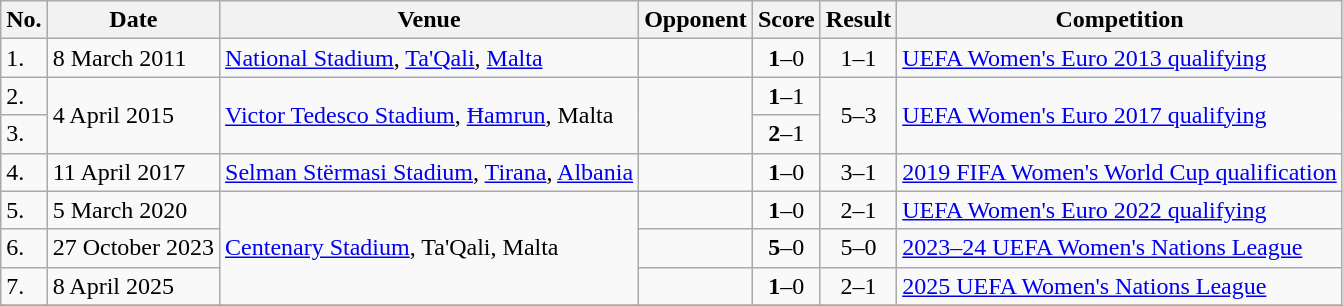<table class="wikitable">
<tr>
<th>No.</th>
<th>Date</th>
<th>Venue</th>
<th>Opponent</th>
<th>Score</th>
<th>Result</th>
<th>Competition</th>
</tr>
<tr>
<td>1.</td>
<td>8 March 2011</td>
<td><a href='#'>National Stadium</a>, <a href='#'>Ta'Qali</a>, <a href='#'>Malta</a></td>
<td></td>
<td align=center><strong>1</strong>–0</td>
<td align=center>1–1</td>
<td><a href='#'>UEFA Women's Euro 2013 qualifying</a></td>
</tr>
<tr>
<td>2.</td>
<td rowspan=2>4 April 2015</td>
<td rowspan=2><a href='#'>Victor Tedesco Stadium</a>, <a href='#'>Ħamrun</a>, Malta</td>
<td rowspan=2></td>
<td align=center><strong>1</strong>–1</td>
<td rowspan=2 align=center>5–3</td>
<td rowspan=2><a href='#'>UEFA Women's Euro 2017 qualifying</a></td>
</tr>
<tr>
<td>3.</td>
<td align=center><strong>2</strong>–1</td>
</tr>
<tr>
<td>4.</td>
<td>11 April 2017</td>
<td><a href='#'>Selman Stërmasi Stadium</a>, <a href='#'>Tirana</a>, <a href='#'>Albania</a></td>
<td></td>
<td align=center><strong>1</strong>–0</td>
<td align=center>3–1</td>
<td><a href='#'>2019 FIFA Women's World Cup qualification</a></td>
</tr>
<tr>
<td>5.</td>
<td>5 March 2020</td>
<td rowspan=3><a href='#'>Centenary Stadium</a>, Ta'Qali, Malta</td>
<td></td>
<td align=center><strong>1</strong>–0</td>
<td align=center>2–1</td>
<td><a href='#'>UEFA Women's Euro 2022 qualifying</a></td>
</tr>
<tr>
<td>6.</td>
<td>27 October 2023</td>
<td></td>
<td align=center><strong>5</strong>–0</td>
<td align=center>5–0</td>
<td><a href='#'>2023–24 UEFA Women's Nations League</a></td>
</tr>
<tr>
<td>7.</td>
<td>8 April 2025</td>
<td></td>
<td align=center><strong>1</strong>–0</td>
<td align=center>2–1</td>
<td><a href='#'>2025 UEFA Women's Nations League</a></td>
</tr>
<tr>
</tr>
</table>
